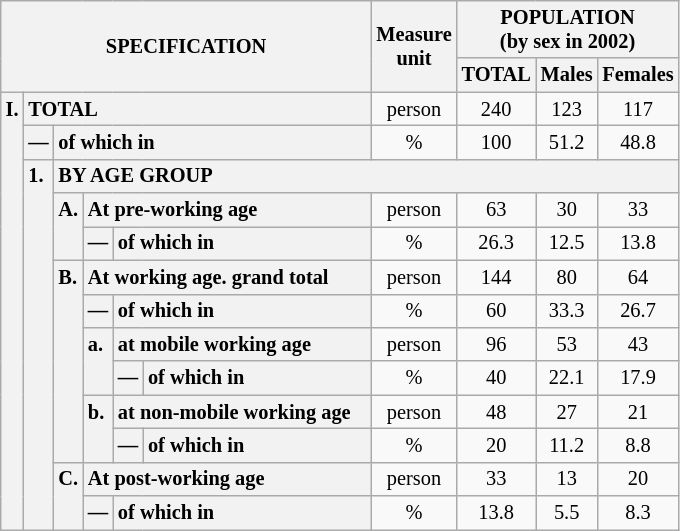<table class="wikitable" style="font-size:85%; text-align:center">
<tr>
<th rowspan="2" colspan="6">SPECIFICATION</th>
<th rowspan="2">Measure<br> unit</th>
<th colspan="3" rowspan="1">POPULATION<br> (by sex in 2002)</th>
</tr>
<tr>
<th>TOTAL</th>
<th>Males</th>
<th>Females</th>
</tr>
<tr>
<th style="text-align:left" valign="top" rowspan="13">I.</th>
<th style="text-align:left" colspan="5">TOTAL</th>
<td>person</td>
<td>240</td>
<td>123</td>
<td>117</td>
</tr>
<tr>
<th style="text-align:left" valign="top">—</th>
<th style="text-align:left" colspan="4">of which in</th>
<td>%</td>
<td>100</td>
<td>51.2</td>
<td>48.8</td>
</tr>
<tr>
<th style="text-align:left" valign="top" rowspan="11">1.</th>
<th style="text-align:left" colspan="19">BY AGE GROUP</th>
</tr>
<tr>
<th style="text-align:left" valign="top" rowspan="2">A.</th>
<th style="text-align:left" colspan="3">At pre-working age</th>
<td>person</td>
<td>63</td>
<td>30</td>
<td>33</td>
</tr>
<tr>
<th style="text-align:left" valign="top">—</th>
<th style="text-align:left" valign="top" colspan="2">of which in</th>
<td>%</td>
<td>26.3</td>
<td>12.5</td>
<td>13.8</td>
</tr>
<tr>
<th style="text-align:left" valign="top" rowspan="6">B.</th>
<th style="text-align:left" colspan="3">At working age. grand total</th>
<td>person</td>
<td>144</td>
<td>80</td>
<td>64</td>
</tr>
<tr>
<th style="text-align:left" valign="top">—</th>
<th style="text-align:left" valign="top" colspan="2">of which in</th>
<td>%</td>
<td>60</td>
<td>33.3</td>
<td>26.7</td>
</tr>
<tr>
<th style="text-align:left" valign="top" rowspan="2">a.</th>
<th style="text-align:left" colspan="2">at mobile working age</th>
<td>person</td>
<td>96</td>
<td>53</td>
<td>43</td>
</tr>
<tr>
<th style="text-align:left" valign="top">—</th>
<th style="text-align:left" valign="top" colspan="1">of which in                        </th>
<td>%</td>
<td>40</td>
<td>22.1</td>
<td>17.9</td>
</tr>
<tr>
<th style="text-align:left" valign="top" rowspan="2">b.</th>
<th style="text-align:left" colspan="2">at non-mobile working age</th>
<td>person</td>
<td>48</td>
<td>27</td>
<td>21</td>
</tr>
<tr>
<th style="text-align:left" valign="top">—</th>
<th style="text-align:left" valign="top" colspan="1">of which in                        </th>
<td>%</td>
<td>20</td>
<td>11.2</td>
<td>8.8</td>
</tr>
<tr>
<th style="text-align:left" valign="top" rowspan="2">C.</th>
<th style="text-align:left" colspan="3">At post-working age</th>
<td>person</td>
<td>33</td>
<td>13</td>
<td>20</td>
</tr>
<tr>
<th style="text-align:left" valign="top">—</th>
<th style="text-align:left" valign="top" colspan="2">of which in</th>
<td>%</td>
<td>13.8</td>
<td>5.5</td>
<td>8.3</td>
</tr>
</table>
